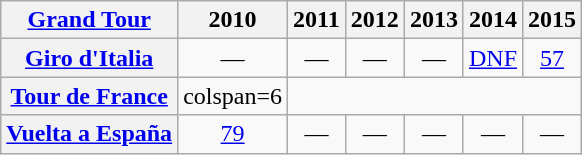<table class="wikitable plainrowheaders">
<tr>
<th scope="col"><a href='#'>Grand Tour</a></th>
<th scope="col">2010</th>
<th scope="col">2011</th>
<th scope="col">2012</th>
<th scope="col">2013</th>
<th scope="col">2014</th>
<th scope="col">2015</th>
</tr>
<tr style="text-align:center;">
<th scope="row"> <a href='#'>Giro d'Italia</a></th>
<td>—</td>
<td>—</td>
<td>—</td>
<td>—</td>
<td><a href='#'>DNF</a></td>
<td><a href='#'>57</a></td>
</tr>
<tr style="text-align:center;">
<th scope="row"> <a href='#'>Tour de France</a></th>
<td>colspan=6 </td>
</tr>
<tr style="text-align:center;">
<th scope="row"> <a href='#'>Vuelta a España</a></th>
<td><a href='#'>79</a></td>
<td>—</td>
<td>—</td>
<td>—</td>
<td>—</td>
<td>—</td>
</tr>
</table>
